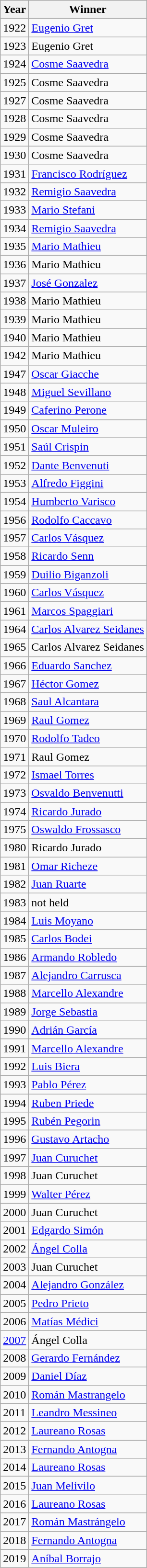<table class="wikitable">
<tr>
<th>Year</th>
<th>Winner</th>
</tr>
<tr>
<td>1922</td>
<td> <a href='#'>Eugenio Gret</a></td>
</tr>
<tr>
<td>1923</td>
<td> Eugenio Gret</td>
</tr>
<tr>
<td>1924</td>
<td> <a href='#'>Cosme Saavedra</a></td>
</tr>
<tr>
<td>1925</td>
<td> Cosme Saavedra</td>
</tr>
<tr>
<td>1927</td>
<td> Cosme Saavedra</td>
</tr>
<tr>
<td>1928</td>
<td> Cosme Saavedra</td>
</tr>
<tr>
<td>1929</td>
<td> Cosme Saavedra</td>
</tr>
<tr>
<td>1930</td>
<td> Cosme Saavedra</td>
</tr>
<tr>
<td>1931</td>
<td> <a href='#'>Francisco Rodríguez</a></td>
</tr>
<tr>
<td>1932</td>
<td> <a href='#'>Remigio Saavedra</a></td>
</tr>
<tr>
<td>1933</td>
<td> <a href='#'>Mario Stefani</a></td>
</tr>
<tr>
<td>1934</td>
<td> <a href='#'>Remigio Saavedra</a></td>
</tr>
<tr>
<td>1935</td>
<td> <a href='#'>Mario Mathieu</a></td>
</tr>
<tr>
<td>1936</td>
<td> Mario Mathieu</td>
</tr>
<tr>
<td>1937</td>
<td> <a href='#'>José Gonzalez</a></td>
</tr>
<tr>
<td>1938</td>
<td> Mario Mathieu</td>
</tr>
<tr>
<td>1939</td>
<td> Mario Mathieu</td>
</tr>
<tr>
<td>1940</td>
<td> Mario Mathieu</td>
</tr>
<tr>
<td>1942</td>
<td> Mario Mathieu</td>
</tr>
<tr>
<td>1947</td>
<td> <a href='#'>Oscar Giacche</a></td>
</tr>
<tr>
<td>1948</td>
<td> <a href='#'>Miguel Sevillano</a></td>
</tr>
<tr>
<td>1949</td>
<td> <a href='#'>Caferino Perone</a></td>
</tr>
<tr>
<td>1950</td>
<td> <a href='#'>Oscar Muleiro</a></td>
</tr>
<tr>
<td>1951</td>
<td> <a href='#'>Saúl Crispin</a></td>
</tr>
<tr>
<td>1952</td>
<td> <a href='#'>Dante Benvenuti</a></td>
</tr>
<tr>
<td>1953</td>
<td> <a href='#'>Alfredo Figgini</a></td>
</tr>
<tr>
<td>1954</td>
<td> <a href='#'>Humberto Varisco</a></td>
</tr>
<tr>
<td>1956</td>
<td> <a href='#'>Rodolfo Caccavo</a></td>
</tr>
<tr>
<td>1957</td>
<td> <a href='#'>Carlos Vásquez</a></td>
</tr>
<tr>
<td>1958</td>
<td> <a href='#'>Ricardo Senn</a></td>
</tr>
<tr>
<td>1959</td>
<td> <a href='#'>Duilio Biganzoli</a></td>
</tr>
<tr>
<td>1960</td>
<td> <a href='#'>Carlos Vásquez</a></td>
</tr>
<tr>
<td>1961</td>
<td> <a href='#'>Marcos Spaggiari</a></td>
</tr>
<tr>
<td>1964</td>
<td> <a href='#'>Carlos Alvarez Seidanes</a></td>
</tr>
<tr>
<td>1965</td>
<td> Carlos Alvarez Seidanes</td>
</tr>
<tr>
<td>1966</td>
<td> <a href='#'>Eduardo Sanchez</a></td>
</tr>
<tr>
<td>1967</td>
<td> <a href='#'>Héctor Gomez</a></td>
</tr>
<tr>
<td>1968</td>
<td> <a href='#'>Saul Alcantara</a></td>
</tr>
<tr>
<td>1969</td>
<td> <a href='#'>Raul Gomez</a></td>
</tr>
<tr>
<td>1970</td>
<td> <a href='#'>Rodolfo Tadeo</a></td>
</tr>
<tr>
<td>1971</td>
<td> Raul Gomez</td>
</tr>
<tr>
<td>1972</td>
<td> <a href='#'>Ismael Torres</a></td>
</tr>
<tr>
<td>1973</td>
<td> <a href='#'>Osvaldo Benvenutti</a></td>
</tr>
<tr>
<td>1974</td>
<td> <a href='#'>Ricardo Jurado</a></td>
</tr>
<tr>
<td>1975</td>
<td> <a href='#'>Oswaldo Frossasco</a></td>
</tr>
<tr>
<td>1980</td>
<td> Ricardo Jurado</td>
</tr>
<tr>
<td>1981</td>
<td> <a href='#'>Omar Richeze</a></td>
</tr>
<tr>
<td>1982</td>
<td> <a href='#'>Juan Ruarte</a></td>
</tr>
<tr>
<td>1983</td>
<td>not held</td>
</tr>
<tr>
<td>1984</td>
<td> <a href='#'>Luis Moyano</a></td>
</tr>
<tr>
<td>1985</td>
<td> <a href='#'>Carlos Bodei</a></td>
</tr>
<tr>
<td>1986</td>
<td> <a href='#'>Armando Robledo</a></td>
</tr>
<tr>
<td>1987</td>
<td> <a href='#'>Alejandro Carrusca</a></td>
</tr>
<tr>
<td>1988</td>
<td> <a href='#'>Marcello Alexandre</a></td>
</tr>
<tr>
<td>1989</td>
<td> <a href='#'>Jorge Sebastia</a></td>
</tr>
<tr>
<td>1990</td>
<td> <a href='#'>Adrián García</a></td>
</tr>
<tr>
<td>1991</td>
<td> <a href='#'>Marcello Alexandre</a></td>
</tr>
<tr>
<td>1992</td>
<td> <a href='#'>Luis Biera</a></td>
</tr>
<tr>
<td>1993</td>
<td> <a href='#'>Pablo Pérez</a></td>
</tr>
<tr>
<td>1994</td>
<td> <a href='#'>Ruben Priede</a></td>
</tr>
<tr>
<td>1995</td>
<td> <a href='#'>Rubén Pegorin</a></td>
</tr>
<tr>
<td>1996</td>
<td> <a href='#'>Gustavo Artacho</a></td>
</tr>
<tr>
<td>1997</td>
<td> <a href='#'>Juan Curuchet</a></td>
</tr>
<tr>
<td>1998</td>
<td> Juan Curuchet</td>
</tr>
<tr>
<td>1999</td>
<td> <a href='#'>Walter Pérez</a></td>
</tr>
<tr>
<td>2000</td>
<td> Juan Curuchet</td>
</tr>
<tr>
<td>2001</td>
<td> <a href='#'>Edgardo Simón</a></td>
</tr>
<tr>
<td>2002</td>
<td> <a href='#'>Ángel Colla</a></td>
</tr>
<tr>
<td>2003</td>
<td> Juan Curuchet</td>
</tr>
<tr>
<td>2004</td>
<td> <a href='#'>Alejandro González</a></td>
</tr>
<tr>
<td>2005</td>
<td> <a href='#'>Pedro Prieto</a></td>
</tr>
<tr>
<td>2006</td>
<td> <a href='#'>Matías Médici</a></td>
</tr>
<tr>
<td><a href='#'>2007</a></td>
<td> Ángel Colla</td>
</tr>
<tr>
<td>2008</td>
<td> <a href='#'>Gerardo Fernández</a></td>
</tr>
<tr>
<td>2009</td>
<td> <a href='#'>Daniel Díaz</a></td>
</tr>
<tr>
<td>2010</td>
<td> <a href='#'>Román Mastrangelo</a></td>
</tr>
<tr>
<td>2011</td>
<td> <a href='#'>Leandro Messineo</a></td>
</tr>
<tr>
<td>2012</td>
<td> <a href='#'>Laureano Rosas</a></td>
</tr>
<tr>
<td>2013</td>
<td> <a href='#'>Fernando Antogna</a></td>
</tr>
<tr>
<td>2014</td>
<td> <a href='#'>Laureano Rosas</a></td>
</tr>
<tr>
<td>2015</td>
<td> <a href='#'>Juan Melivilo</a></td>
</tr>
<tr>
<td>2016</td>
<td> <a href='#'>Laureano Rosas</a></td>
</tr>
<tr>
<td>2017</td>
<td> <a href='#'>Román Mastrángelo</a></td>
</tr>
<tr>
<td>2018</td>
<td> <a href='#'>Fernando Antogna</a></td>
</tr>
<tr>
<td>2019</td>
<td> <a href='#'>Aníbal Borrajo</a></td>
</tr>
</table>
